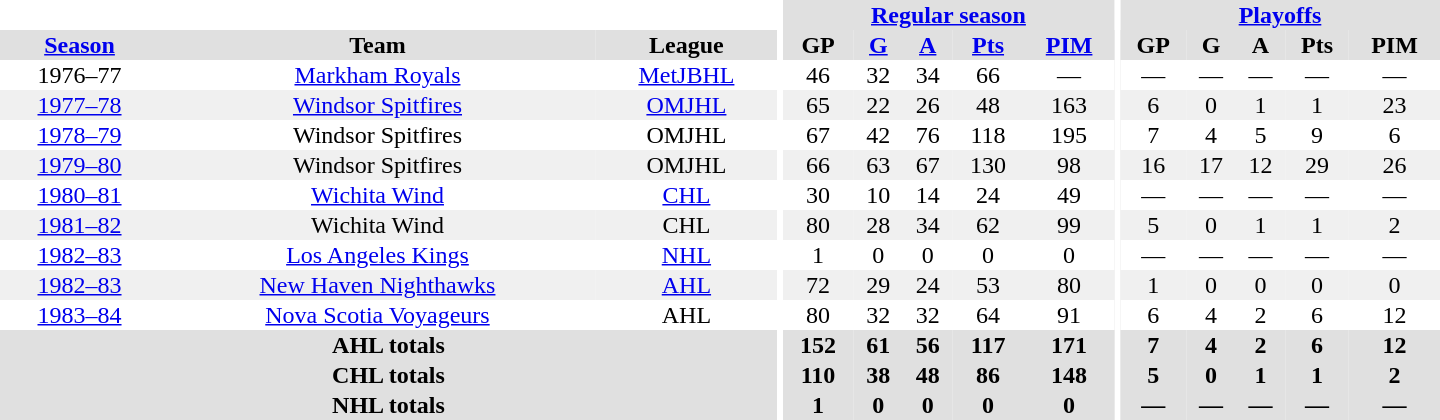<table border="0" cellpadding="1" cellspacing="0" style="text-align:center; width:60em">
<tr bgcolor="#e0e0e0">
<th colspan="3" bgcolor="#ffffff"></th>
<th rowspan="100" bgcolor="#ffffff"></th>
<th colspan="5"><a href='#'>Regular season</a></th>
<th rowspan="100" bgcolor="#ffffff"></th>
<th colspan="5"><a href='#'>Playoffs</a></th>
</tr>
<tr bgcolor="#e0e0e0">
<th><a href='#'>Season</a></th>
<th>Team</th>
<th>League</th>
<th>GP</th>
<th><a href='#'>G</a></th>
<th><a href='#'>A</a></th>
<th><a href='#'>Pts</a></th>
<th><a href='#'>PIM</a></th>
<th>GP</th>
<th>G</th>
<th>A</th>
<th>Pts</th>
<th>PIM</th>
</tr>
<tr>
<td>1976–77</td>
<td><a href='#'>Markham Royals</a></td>
<td><a href='#'>MetJBHL</a></td>
<td>46</td>
<td>32</td>
<td>34</td>
<td>66</td>
<td>—</td>
<td>—</td>
<td>—</td>
<td>—</td>
<td>—</td>
<td>—</td>
</tr>
<tr bgcolor="#f0f0f0">
<td><a href='#'>1977–78</a></td>
<td><a href='#'>Windsor Spitfires</a></td>
<td><a href='#'>OMJHL</a></td>
<td>65</td>
<td>22</td>
<td>26</td>
<td>48</td>
<td>163</td>
<td>6</td>
<td>0</td>
<td>1</td>
<td>1</td>
<td>23</td>
</tr>
<tr>
<td><a href='#'>1978–79</a></td>
<td>Windsor Spitfires</td>
<td>OMJHL</td>
<td>67</td>
<td>42</td>
<td>76</td>
<td>118</td>
<td>195</td>
<td>7</td>
<td>4</td>
<td>5</td>
<td>9</td>
<td>6</td>
</tr>
<tr bgcolor="#f0f0f0">
<td><a href='#'>1979–80</a></td>
<td>Windsor Spitfires</td>
<td>OMJHL</td>
<td>66</td>
<td>63</td>
<td>67</td>
<td>130</td>
<td>98</td>
<td>16</td>
<td>17</td>
<td>12</td>
<td>29</td>
<td>26</td>
</tr>
<tr>
<td><a href='#'>1980–81</a></td>
<td><a href='#'>Wichita Wind</a></td>
<td><a href='#'>CHL</a></td>
<td>30</td>
<td>10</td>
<td>14</td>
<td>24</td>
<td>49</td>
<td>—</td>
<td>—</td>
<td>—</td>
<td>—</td>
<td>—</td>
</tr>
<tr bgcolor="#f0f0f0">
<td><a href='#'>1981–82</a></td>
<td>Wichita Wind</td>
<td>CHL</td>
<td>80</td>
<td>28</td>
<td>34</td>
<td>62</td>
<td>99</td>
<td>5</td>
<td>0</td>
<td>1</td>
<td>1</td>
<td>2</td>
</tr>
<tr>
<td><a href='#'>1982–83</a></td>
<td><a href='#'>Los Angeles Kings</a></td>
<td><a href='#'>NHL</a></td>
<td>1</td>
<td>0</td>
<td>0</td>
<td>0</td>
<td>0</td>
<td>—</td>
<td>—</td>
<td>—</td>
<td>—</td>
<td>—</td>
</tr>
<tr bgcolor="#f0f0f0">
<td><a href='#'>1982–83</a></td>
<td><a href='#'>New Haven Nighthawks</a></td>
<td><a href='#'>AHL</a></td>
<td>72</td>
<td>29</td>
<td>24</td>
<td>53</td>
<td>80</td>
<td>1</td>
<td>0</td>
<td>0</td>
<td>0</td>
<td>0</td>
</tr>
<tr>
<td><a href='#'>1983–84</a></td>
<td><a href='#'>Nova Scotia Voyageurs</a></td>
<td>AHL</td>
<td>80</td>
<td>32</td>
<td>32</td>
<td>64</td>
<td>91</td>
<td>6</td>
<td>4</td>
<td>2</td>
<td>6</td>
<td>12</td>
</tr>
<tr bgcolor="#e0e0e0">
<th colspan="3">AHL totals</th>
<th>152</th>
<th>61</th>
<th>56</th>
<th>117</th>
<th>171</th>
<th>7</th>
<th>4</th>
<th>2</th>
<th>6</th>
<th>12</th>
</tr>
<tr bgcolor="#e0e0e0">
<th colspan="3">CHL totals</th>
<th>110</th>
<th>38</th>
<th>48</th>
<th>86</th>
<th>148</th>
<th>5</th>
<th>0</th>
<th>1</th>
<th>1</th>
<th>2</th>
</tr>
<tr bgcolor="#e0e0e0">
<th colspan="3">NHL totals</th>
<th>1</th>
<th>0</th>
<th>0</th>
<th>0</th>
<th>0</th>
<th>—</th>
<th>—</th>
<th>—</th>
<th>—</th>
<th>—</th>
</tr>
</table>
